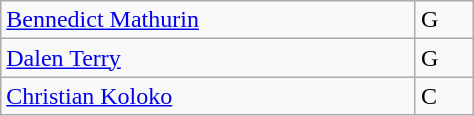<table class="wikitable" style="width:25%;">
<tr>
<td><a href='#'>Bennedict Mathurin</a></td>
<td>G</td>
</tr>
<tr>
<td><a href='#'>Dalen Terry</a></td>
<td>G</td>
</tr>
<tr>
<td><a href='#'>Christian Koloko</a></td>
<td>C</td>
</tr>
</table>
